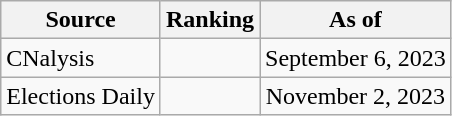<table class="wikitable" style="text-align:center">
<tr>
<th>Source</th>
<th>Ranking</th>
<th>As of</th>
</tr>
<tr>
<td align=left>CNalysis</td>
<td></td>
<td>September 6, 2023</td>
</tr>
<tr>
<td align=left>Elections Daily</td>
<td></td>
<td>November 2, 2023</td>
</tr>
</table>
